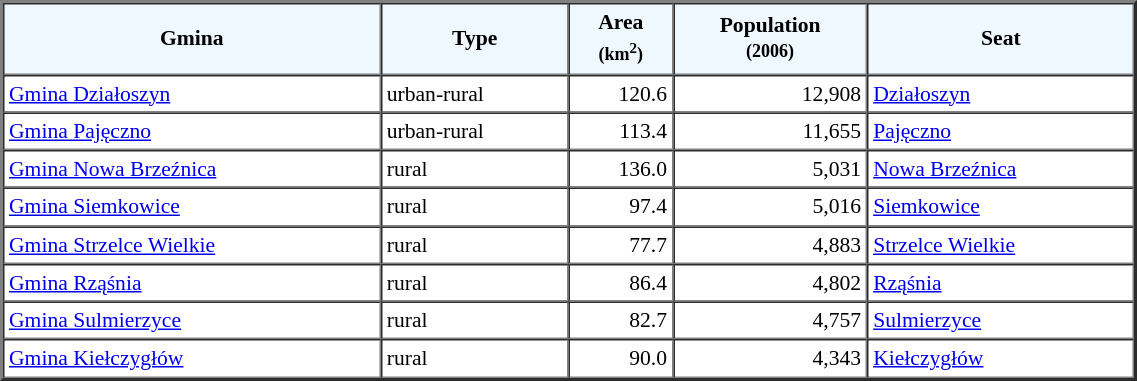<table width="60%" border="2" cellpadding="3" cellspacing="0" style="font-size:90%;line-height:120%;">
<tr bgcolor="F0F8FF">
<td style="text-align:center;"><strong>Gmina</strong></td>
<td style="text-align:center;"><strong>Type</strong></td>
<td style="text-align:center;"><strong>Area<br><small>(km<sup>2</sup>)</small></strong></td>
<td style="text-align:center;"><strong>Population<br><small>(2006)</small></strong></td>
<td style="text-align:center;"><strong>Seat</strong></td>
</tr>
<tr>
<td><a href='#'>Gmina Działoszyn</a></td>
<td>urban-rural</td>
<td style="text-align:right;">120.6</td>
<td style="text-align:right;">12,908</td>
<td><a href='#'>Działoszyn</a></td>
</tr>
<tr>
<td><a href='#'>Gmina Pajęczno</a></td>
<td>urban-rural</td>
<td style="text-align:right;">113.4</td>
<td style="text-align:right;">11,655</td>
<td><a href='#'>Pajęczno</a></td>
</tr>
<tr>
<td><a href='#'>Gmina Nowa Brzeźnica</a></td>
<td>rural</td>
<td style="text-align:right;">136.0</td>
<td style="text-align:right;">5,031</td>
<td><a href='#'>Nowa Brzeźnica</a></td>
</tr>
<tr>
<td><a href='#'>Gmina Siemkowice</a></td>
<td>rural</td>
<td style="text-align:right;">97.4</td>
<td style="text-align:right;">5,016</td>
<td><a href='#'>Siemkowice</a></td>
</tr>
<tr>
<td><a href='#'>Gmina Strzelce Wielkie</a></td>
<td>rural</td>
<td style="text-align:right;">77.7</td>
<td style="text-align:right;">4,883</td>
<td><a href='#'>Strzelce Wielkie</a></td>
</tr>
<tr>
<td><a href='#'>Gmina Rząśnia</a></td>
<td>rural</td>
<td style="text-align:right;">86.4</td>
<td style="text-align:right;">4,802</td>
<td><a href='#'>Rząśnia</a></td>
</tr>
<tr>
<td><a href='#'>Gmina Sulmierzyce</a></td>
<td>rural</td>
<td style="text-align:right;">82.7</td>
<td style="text-align:right;">4,757</td>
<td><a href='#'>Sulmierzyce</a></td>
</tr>
<tr>
<td><a href='#'>Gmina Kiełczygłów</a></td>
<td>rural</td>
<td style="text-align:right;">90.0</td>
<td style="text-align:right;">4,343</td>
<td><a href='#'>Kiełczygłów</a></td>
</tr>
<tr>
</tr>
</table>
